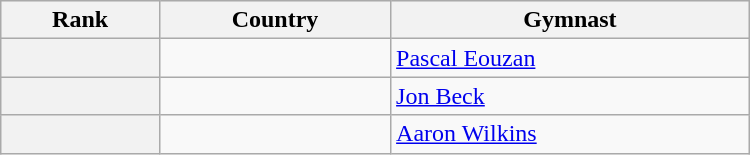<table class="wikitable" width=500>
<tr bgcolor="#efefef">
<th>Rank</th>
<th>Country</th>
<th>Gymnast</th>
</tr>
<tr>
<th></th>
<td></td>
<td><a href='#'>Pascal Eouzan</a></td>
</tr>
<tr>
<th></th>
<td></td>
<td><a href='#'>Jon Beck</a></td>
</tr>
<tr>
<th></th>
<td></td>
<td><a href='#'>Aaron Wilkins</a></td>
</tr>
</table>
